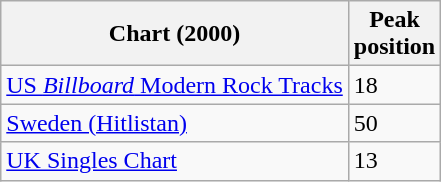<table class="wikitable sortable plainrowheaders">
<tr>
<th scope="col">Chart (2000)</th>
<th scope="col">Peak<br>position</th>
</tr>
<tr>
<td><a href='#'>US <em>Billboard</em> Modern Rock Tracks</a></td>
<td>18</td>
</tr>
<tr>
<td><a href='#'>Sweden (Hitlistan)</a></td>
<td>50</td>
</tr>
<tr>
<td><a href='#'>UK Singles Chart</a></td>
<td>13</td>
</tr>
</table>
